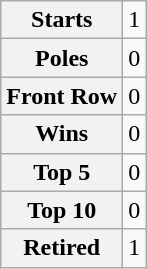<table class="wikitable" style="text-align:center">
<tr>
<th>Starts</th>
<td>1</td>
</tr>
<tr>
<th>Poles</th>
<td>0</td>
</tr>
<tr>
<th>Front Row</th>
<td>0</td>
</tr>
<tr>
<th>Wins</th>
<td>0</td>
</tr>
<tr>
<th>Top 5</th>
<td>0</td>
</tr>
<tr>
<th>Top 10</th>
<td>0</td>
</tr>
<tr>
<th>Retired</th>
<td>1</td>
</tr>
</table>
